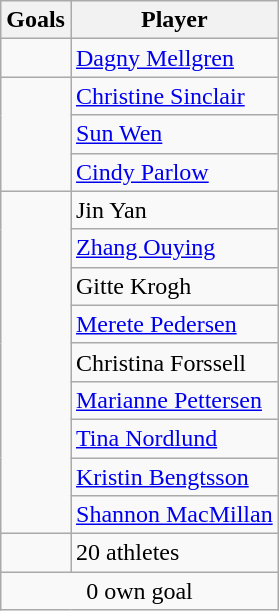<table class="wikitable">
<tr>
<th>Goals<br></th>
<th>Player</th>
</tr>
<tr>
<td></td>
<td> <a href='#'>Dagny Mellgren</a></td>
</tr>
<tr>
<td rowspan=3></td>
<td> <a href='#'>Christine Sinclair</a></td>
</tr>
<tr>
<td> <a href='#'>Sun Wen</a></td>
</tr>
<tr>
<td> <a href='#'>Cindy Parlow</a></td>
</tr>
<tr>
<td rowspan=9></td>
<td> Jin Yan</td>
</tr>
<tr>
<td> <a href='#'>Zhang Ouying</a></td>
</tr>
<tr>
<td> Gitte Krogh</td>
</tr>
<tr>
<td> <a href='#'>Merete Pedersen</a></td>
</tr>
<tr>
<td> Christina Forssell</td>
</tr>
<tr>
<td> <a href='#'>Marianne Pettersen</a></td>
</tr>
<tr>
<td> <a href='#'>Tina Nordlund</a></td>
</tr>
<tr>
<td> <a href='#'>Kristin Bengtsson</a></td>
</tr>
<tr>
<td> <a href='#'>Shannon MacMillan</a></td>
</tr>
<tr>
<td></td>
<td>20 athletes</td>
</tr>
<tr>
<td colspan=2 align=center>0 own goal</td>
</tr>
</table>
